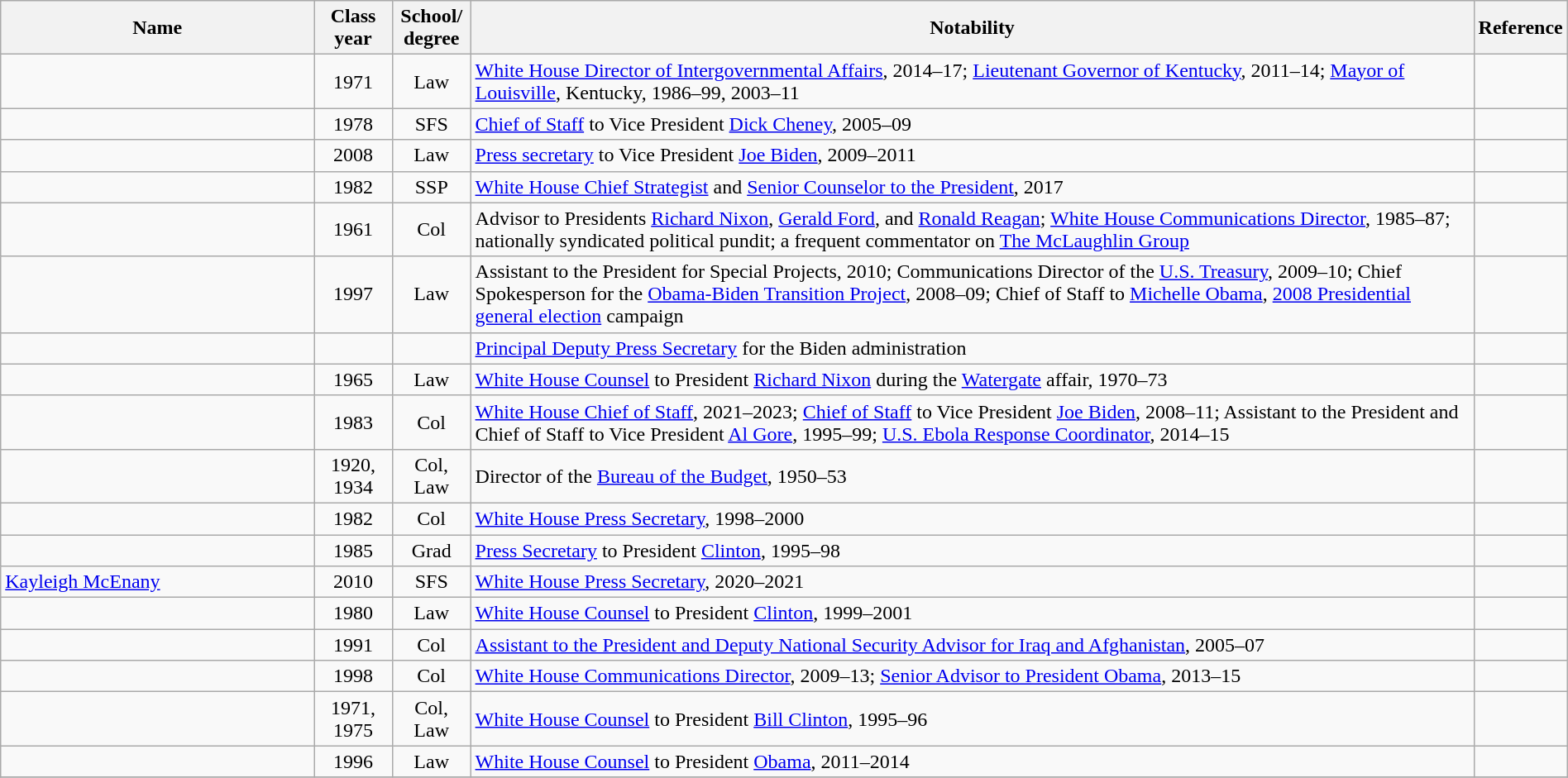<table class="wikitable sortable" style="width:100%">
<tr>
<th style="width:20%;">Name</th>
<th style="width:5%;">Class year</th>
<th style="width:5%;">School/<br>degree</th>
<th style="width:*;" class="unsortable">Notability</th>
<th style="width:5%;" class="unsortable">Reference</th>
</tr>
<tr>
<td></td>
<td style="text-align:center;">1971</td>
<td style="text-align:center;">Law</td>
<td><a href='#'>White House Director of Intergovernmental Affairs</a>, 2014–17; <a href='#'>Lieutenant Governor of Kentucky</a>, 2011–14; <a href='#'>Mayor of Louisville</a>, Kentucky, 1986–99, 2003–11</td>
<td style="text-align:center;"></td>
</tr>
<tr>
<td></td>
<td style="text-align:center;">1978</td>
<td style="text-align:center;">SFS</td>
<td><a href='#'>Chief of Staff</a> to Vice President <a href='#'>Dick Cheney</a>, 2005–09</td>
<td style="text-align:center;"></td>
</tr>
<tr>
<td></td>
<td style="text-align:center;">2008</td>
<td style="text-align:center;">Law</td>
<td><a href='#'>Press secretary</a> to Vice President <a href='#'>Joe Biden</a>, 2009–2011</td>
<td style="text-align:center;"></td>
</tr>
<tr>
<td></td>
<td style="text-align:center;">1982</td>
<td style="text-align:center;">SSP</td>
<td><a href='#'>White House Chief Strategist</a> and <a href='#'>Senior Counselor to the President</a>, 2017</td>
<td style="text-align:center;"></td>
</tr>
<tr>
<td></td>
<td style="text-align:center;">1961</td>
<td style="text-align:center;">Col</td>
<td>Advisor to Presidents <a href='#'>Richard Nixon</a>, <a href='#'>Gerald Ford</a>, and <a href='#'>Ronald Reagan</a>; <a href='#'>White House Communications Director</a>, 1985–87; nationally syndicated political pundit; a frequent commentator on <a href='#'>The McLaughlin Group</a></td>
<td style="text-align:center;"></td>
</tr>
<tr>
<td></td>
<td style="text-align:center;">1997</td>
<td style="text-align:center;">Law</td>
<td>Assistant to the President for Special Projects, 2010; Communications Director of the <a href='#'>U.S. Treasury</a>, 2009–10; Chief Spokesperson for the <a href='#'>Obama-Biden Transition Project</a>, 2008–09; Chief of Staff to <a href='#'>Michelle Obama</a>, <a href='#'>2008 Presidential general election</a> campaign</td>
<td style="text-align:center;"></td>
</tr>
<tr>
<td></td>
<td style="text-align:center;"></td>
<td style="text-align:center;"></td>
<td><a href='#'>Principal Deputy Press Secretary</a> for the Biden administration</td>
<td style="text-align:center;"></td>
</tr>
<tr>
<td></td>
<td style="text-align:center;">1965</td>
<td style="text-align:center;">Law</td>
<td><a href='#'>White House Counsel</a> to President <a href='#'>Richard Nixon</a> during the <a href='#'>Watergate</a> affair, 1970–73</td>
<td style="text-align:center;"></td>
</tr>
<tr>
<td></td>
<td style="text-align:center;">1983</td>
<td style="text-align:center;">Col</td>
<td><a href='#'>White House Chief of Staff</a>, 2021–2023; <a href='#'>Chief of Staff</a> to Vice President <a href='#'>Joe Biden</a>, 2008–11; Assistant to the President and Chief of Staff to Vice President <a href='#'>Al Gore</a>, 1995–99; <a href='#'>U.S. Ebola Response Coordinator</a>, 2014–15</td>
<td style="text-align:center;"></td>
</tr>
<tr>
<td></td>
<td style="text-align:center;">1920,<br>1934</td>
<td style="text-align:center;">Col,<br>Law</td>
<td>Director of the <a href='#'>Bureau of the Budget</a>, 1950–53</td>
<td style="text-align:center;"></td>
</tr>
<tr>
<td></td>
<td style="text-align:center;">1982</td>
<td style="text-align:center;">Col</td>
<td><a href='#'>White House Press Secretary</a>, 1998–2000</td>
<td style="text-align:center;"></td>
</tr>
<tr>
<td></td>
<td style="text-align:center;">1985</td>
<td style="text-align:center;">Grad</td>
<td><a href='#'>Press Secretary</a> to President <a href='#'>Clinton</a>, 1995–98</td>
<td style="text-align:center;"></td>
</tr>
<tr>
<td><a href='#'>Kayleigh McEnany</a></td>
<td style="text-align:center;">2010</td>
<td style="text-align:center;">SFS</td>
<td><a href='#'>White House Press Secretary</a>, 2020–2021</td>
<td style="text-align:center;"></td>
</tr>
<tr>
<td></td>
<td style="text-align:center;">1980</td>
<td style="text-align:center;">Law</td>
<td><a href='#'>White House Counsel</a> to President <a href='#'>Clinton</a>, 1999–2001</td>
<td style="text-align:center;"></td>
</tr>
<tr>
<td></td>
<td style="text-align:center;">1991</td>
<td style="text-align:center;">Col</td>
<td><a href='#'>Assistant to the President and Deputy National Security Advisor for Iraq and Afghanistan</a>, 2005–07</td>
<td style="text-align:center;"></td>
</tr>
<tr>
<td></td>
<td style="text-align:center;">1998</td>
<td style="text-align:center;">Col</td>
<td><a href='#'>White House Communications Director</a>, 2009–13; <a href='#'>Senior Advisor to President Obama</a>, 2013–15</td>
<td style="text-align:center;"></td>
</tr>
<tr>
<td></td>
<td style="text-align:center;">1971,<br>1975</td>
<td style="text-align:center;">Col,<br>Law</td>
<td><a href='#'>White House Counsel</a> to President <a href='#'>Bill Clinton</a>, 1995–96</td>
<td style="text-align:center;"></td>
</tr>
<tr>
<td></td>
<td style="text-align:center;">1996</td>
<td style="text-align:center;">Law</td>
<td><a href='#'>White House Counsel</a> to President <a href='#'>Obama</a>, 2011–2014</td>
<td style="text-align:center;"></td>
</tr>
<tr>
</tr>
</table>
